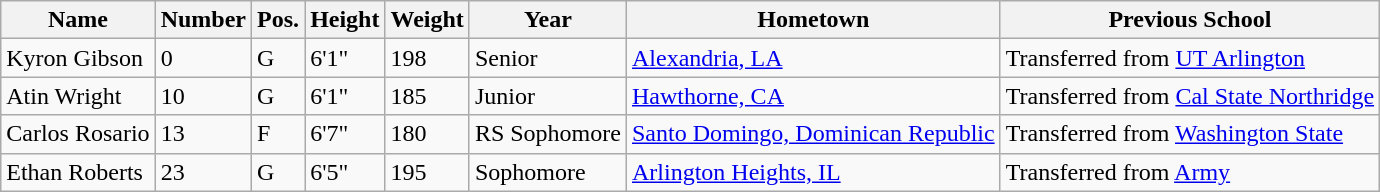<table class="wikitable sortable" border="1">
<tr>
<th>Name</th>
<th>Number</th>
<th>Pos.</th>
<th>Height</th>
<th>Weight</th>
<th>Year</th>
<th>Hometown</th>
<th class="unsortable">Previous School</th>
</tr>
<tr>
<td>Kyron Gibson</td>
<td>0</td>
<td>G</td>
<td>6'1"</td>
<td>198</td>
<td>Senior</td>
<td><a href='#'>Alexandria, LA</a></td>
<td>Transferred from <a href='#'>UT Arlington</a></td>
</tr>
<tr>
<td>Atin Wright</td>
<td>10</td>
<td>G</td>
<td>6'1"</td>
<td>185</td>
<td>Junior</td>
<td><a href='#'>Hawthorne, CA</a></td>
<td>Transferred from <a href='#'>Cal State Northridge</a></td>
</tr>
<tr>
<td>Carlos Rosario</td>
<td>13</td>
<td>F</td>
<td>6'7"</td>
<td>180</td>
<td>RS Sophomore</td>
<td><a href='#'>Santo Domingo, Dominican Republic</a></td>
<td>Transferred from <a href='#'>Washington State</a></td>
</tr>
<tr>
<td>Ethan Roberts</td>
<td>23</td>
<td>G</td>
<td>6'5"</td>
<td>195</td>
<td>Sophomore</td>
<td><a href='#'>Arlington Heights, IL</a></td>
<td>Transferred from <a href='#'>Army</a></td>
</tr>
</table>
